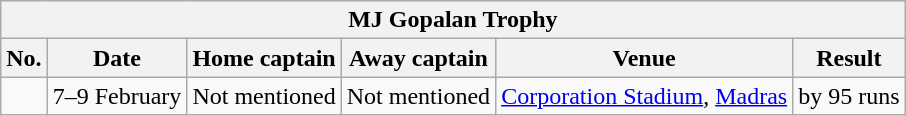<table class="wikitable">
<tr>
<th colspan="9">MJ Gopalan Trophy</th>
</tr>
<tr>
<th>No.</th>
<th>Date</th>
<th>Home captain</th>
<th>Away captain</th>
<th>Venue</th>
<th>Result</th>
</tr>
<tr>
<td></td>
<td>7–9 February</td>
<td>Not mentioned</td>
<td>Not mentioned</td>
<td><a href='#'>Corporation Stadium</a>, <a href='#'>Madras</a></td>
<td> by 95 runs</td>
</tr>
</table>
